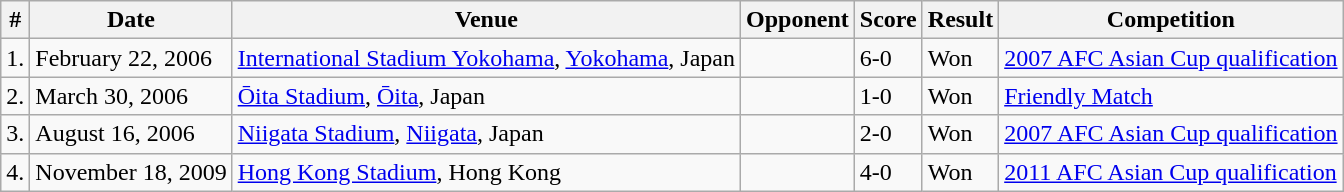<table class="wikitable">
<tr>
<th>#</th>
<th>Date</th>
<th>Venue</th>
<th>Opponent</th>
<th>Score</th>
<th>Result</th>
<th>Competition</th>
</tr>
<tr>
<td>1.</td>
<td>February 22, 2006</td>
<td><a href='#'>International Stadium Yokohama</a>, <a href='#'>Yokohama</a>, Japan</td>
<td></td>
<td>6-0</td>
<td>Won</td>
<td><a href='#'>2007 AFC Asian Cup qualification</a></td>
</tr>
<tr>
<td>2.</td>
<td>March 30, 2006</td>
<td><a href='#'>Ōita Stadium</a>, <a href='#'>Ōita</a>, Japan</td>
<td></td>
<td>1-0</td>
<td>Won</td>
<td><a href='#'>Friendly Match</a></td>
</tr>
<tr>
<td>3.</td>
<td>August 16, 2006</td>
<td><a href='#'>Niigata Stadium</a>, <a href='#'>Niigata</a>, Japan</td>
<td></td>
<td>2-0</td>
<td>Won</td>
<td><a href='#'>2007 AFC Asian Cup qualification</a></td>
</tr>
<tr>
<td>4.</td>
<td>November 18, 2009</td>
<td><a href='#'>Hong Kong Stadium</a>, Hong Kong</td>
<td></td>
<td>4-0</td>
<td>Won</td>
<td><a href='#'>2011 AFC Asian Cup qualification</a></td>
</tr>
</table>
